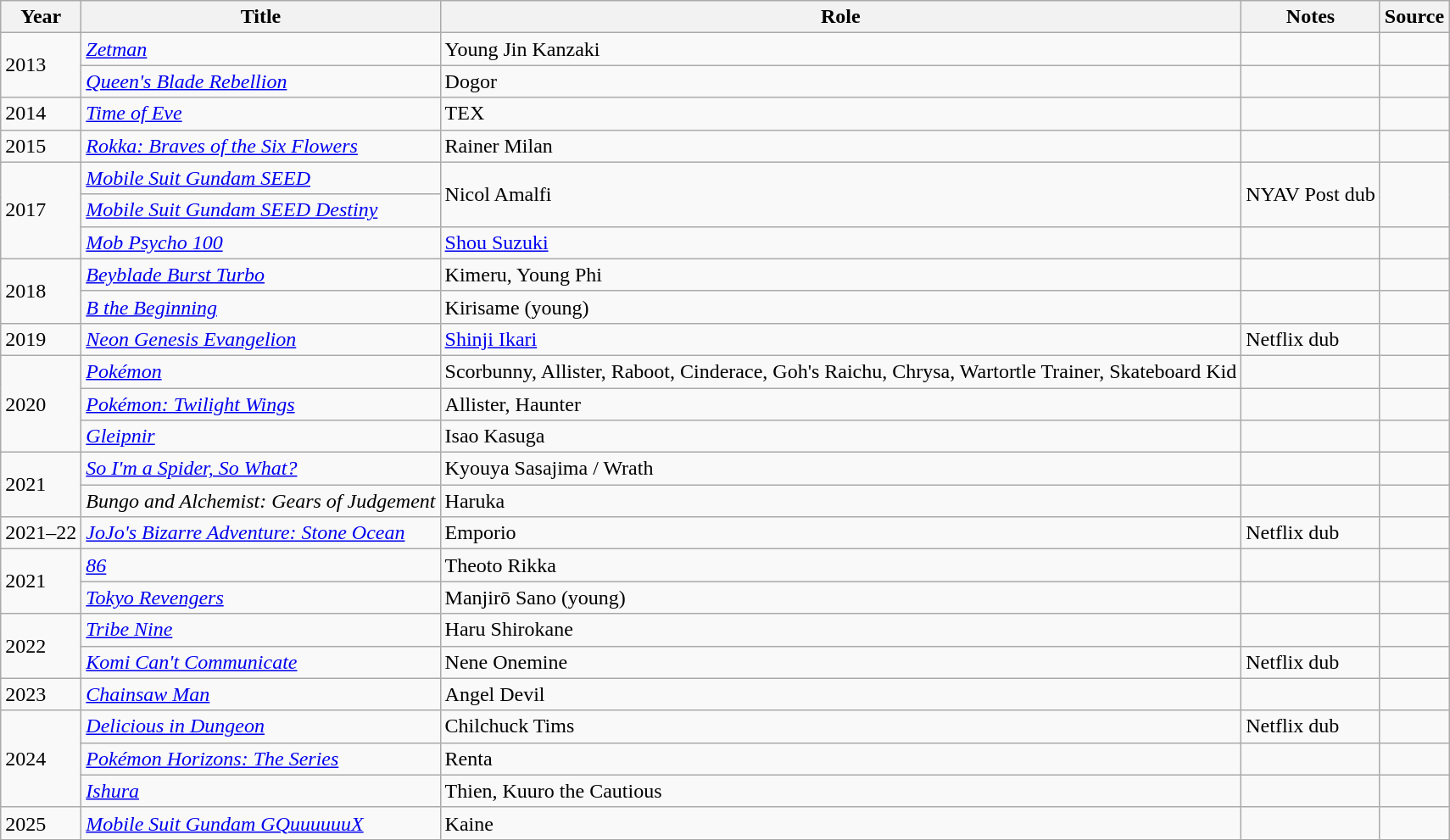<table class="wikitable sortable plainrowheaders">
<tr>
<th>Year</th>
<th>Title</th>
<th>Role</th>
<th class="unsortable">Notes</th>
<th class="unsortable">Source</th>
</tr>
<tr>
<td rowspan="2">2013</td>
<td><em><a href='#'>Zetman</a></em></td>
<td>Young Jin Kanzaki</td>
<td></td>
<td></td>
</tr>
<tr>
<td><em><a href='#'>Queen's Blade Rebellion</a></em></td>
<td>Dogor</td>
<td></td>
<td></td>
</tr>
<tr>
<td>2014</td>
<td><em><a href='#'>Time of Eve</a></em></td>
<td>TEX</td>
<td></td>
<td></td>
</tr>
<tr>
<td>2015</td>
<td><em><a href='#'>Rokka: Braves of the Six Flowers</a></em></td>
<td>Rainer Milan</td>
<td></td>
<td></td>
</tr>
<tr>
<td rowspan="3">2017</td>
<td><em><a href='#'>Mobile Suit Gundam SEED</a></em></td>
<td rowspan="2">Nicol Amalfi</td>
<td rowspan="2">NYAV Post dub</td>
<td rowspan="2"></td>
</tr>
<tr>
<td><em><a href='#'>Mobile Suit Gundam SEED Destiny</a></em></td>
</tr>
<tr>
<td><em><a href='#'>Mob Psycho 100</a></em></td>
<td><a href='#'>Shou Suzuki</a></td>
<td></td>
<td></td>
</tr>
<tr>
<td rowspan="2">2018</td>
<td><em><a href='#'>Beyblade Burst Turbo</a></em></td>
<td>Kimeru, Young Phi</td>
<td></td>
<td></td>
</tr>
<tr>
<td><em><a href='#'>B the Beginning</a></em></td>
<td>Kirisame (young)</td>
<td></td>
<td></td>
</tr>
<tr>
<td>2019</td>
<td><em><a href='#'>Neon Genesis Evangelion</a></em></td>
<td><a href='#'>Shinji Ikari</a></td>
<td>Netflix dub</td>
<td></td>
</tr>
<tr>
<td rowspan="3">2020</td>
<td><em><a href='#'>Pokémon</a></em></td>
<td>Scorbunny, Allister, Raboot, Cinderace, Goh's Raichu, Chrysa, Wartortle Trainer, Skateboard Kid</td>
<td></td>
<td></td>
</tr>
<tr>
<td><em><a href='#'>Pokémon: Twilight Wings</a></em></td>
<td>Allister, Haunter</td>
<td></td>
<td></td>
</tr>
<tr>
<td><em><a href='#'>Gleipnir</a></em></td>
<td>Isao Kasuga</td>
<td></td>
<td></td>
</tr>
<tr>
<td rowspan="2">2021</td>
<td><em><a href='#'>So I'm a Spider, So What?</a></em></td>
<td>Kyouya Sasajima / Wrath</td>
<td></td>
<td></td>
</tr>
<tr>
<td><em>Bungo and Alchemist: Gears of Judgement</em></td>
<td>Haruka</td>
<td></td>
<td></td>
</tr>
<tr>
<td>2021–22</td>
<td><em><a href='#'>JoJo's Bizarre Adventure: Stone Ocean</a></em></td>
<td>Emporio</td>
<td>Netflix dub</td>
</tr>
<tr>
<td rowspan="2">2021</td>
<td><em><a href='#'>86</a></em></td>
<td>Theoto Rikka</td>
<td></td>
<td></td>
</tr>
<tr>
<td><em><a href='#'>Tokyo Revengers</a></em></td>
<td>Manjirō Sano (young)</td>
<td></td>
<td></td>
</tr>
<tr>
<td rowspan="2">2022</td>
<td><em><a href='#'>Tribe Nine</a></em></td>
<td>Haru Shirokane</td>
<td></td>
<td></td>
</tr>
<tr>
<td><em><a href='#'>Komi Can't Communicate</a></em></td>
<td>Nene Onemine</td>
<td>Netflix dub</td>
<td></td>
</tr>
<tr>
<td>2023</td>
<td><em><a href='#'>Chainsaw Man</a></em></td>
<td>Angel Devil</td>
<td></td>
<td></td>
</tr>
<tr>
<td rowspan="3">2024</td>
<td><em><a href='#'>Delicious in Dungeon</a></em></td>
<td>Chilchuck Tims</td>
<td>Netflix dub</td>
<td></td>
</tr>
<tr>
<td><em><a href='#'>Pokémon Horizons: The Series</a></em></td>
<td>Renta</td>
<td></td>
<td></td>
</tr>
<tr>
<td><em><a href='#'>Ishura</a></em></td>
<td>Thien, Kuuro the Cautious</td>
<td></td>
<td></td>
</tr>
<tr>
<td>2025</td>
<td><em><a href='#'>Mobile Suit Gundam GQuuuuuuX</a></em></td>
<td>Kaine</td>
<td></td>
<td></td>
</tr>
</table>
